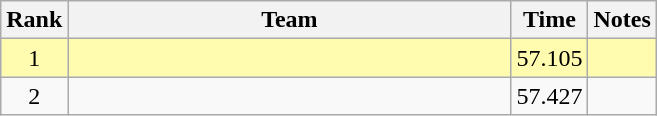<table class="wikitable" style="text-align:center">
<tr>
<th>Rank</th>
<th Style="width:18em">Team</th>
<th>Time</th>
<th>Notes</th>
</tr>
<tr style="width:10px; background:#fffcaf">
<td>1</td>
<td style="text-align:left"></td>
<td>57.105</td>
<td></td>
</tr>
<tr>
<td>2</td>
<td style="text-align:left"></td>
<td>57.427</td>
<td></td>
</tr>
</table>
